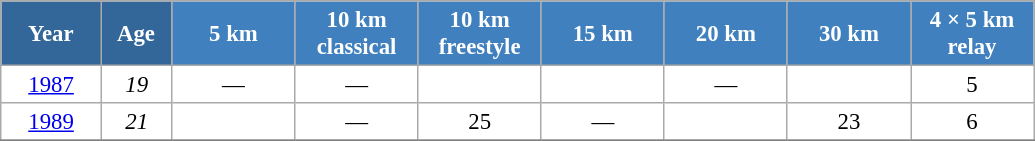<table class="wikitable" style="font-size:95%; text-align:center; border:grey solid 1px; border-collapse:collapse; background:#ffffff;">
<tr>
<th style="background-color:#369; color:white; width:60px;"> Year </th>
<th style="background-color:#369; color:white; width:40px;"> Age </th>
<th style="background-color:#4180be; color:white; width:75px;"> 5 km </th>
<th style="background-color:#4180be; color:white; width:75px;"> 10 km <br> classical </th>
<th style="background-color:#4180be; color:white; width:75px;"> 10 km <br> freestyle </th>
<th style="background-color:#4180be; color:white; width:75px;"> 15 km </th>
<th style="background-color:#4180be; color:white; width:75px;"> 20 km </th>
<th style="background-color:#4180be; color:white; width:75px;"> 30 km </th>
<th style="background-color:#4180be; color:white; width:75px;"> 4 × 5 km <br> relay </th>
</tr>
<tr>
<td><a href='#'>1987</a></td>
<td><em>19</em></td>
<td>—</td>
<td>—</td>
<td></td>
<td></td>
<td>—</td>
<td></td>
<td>5</td>
</tr>
<tr>
<td><a href='#'>1989</a></td>
<td><em>21</em></td>
<td></td>
<td>—</td>
<td>25</td>
<td>—</td>
<td></td>
<td>23</td>
<td>6</td>
</tr>
<tr>
</tr>
</table>
